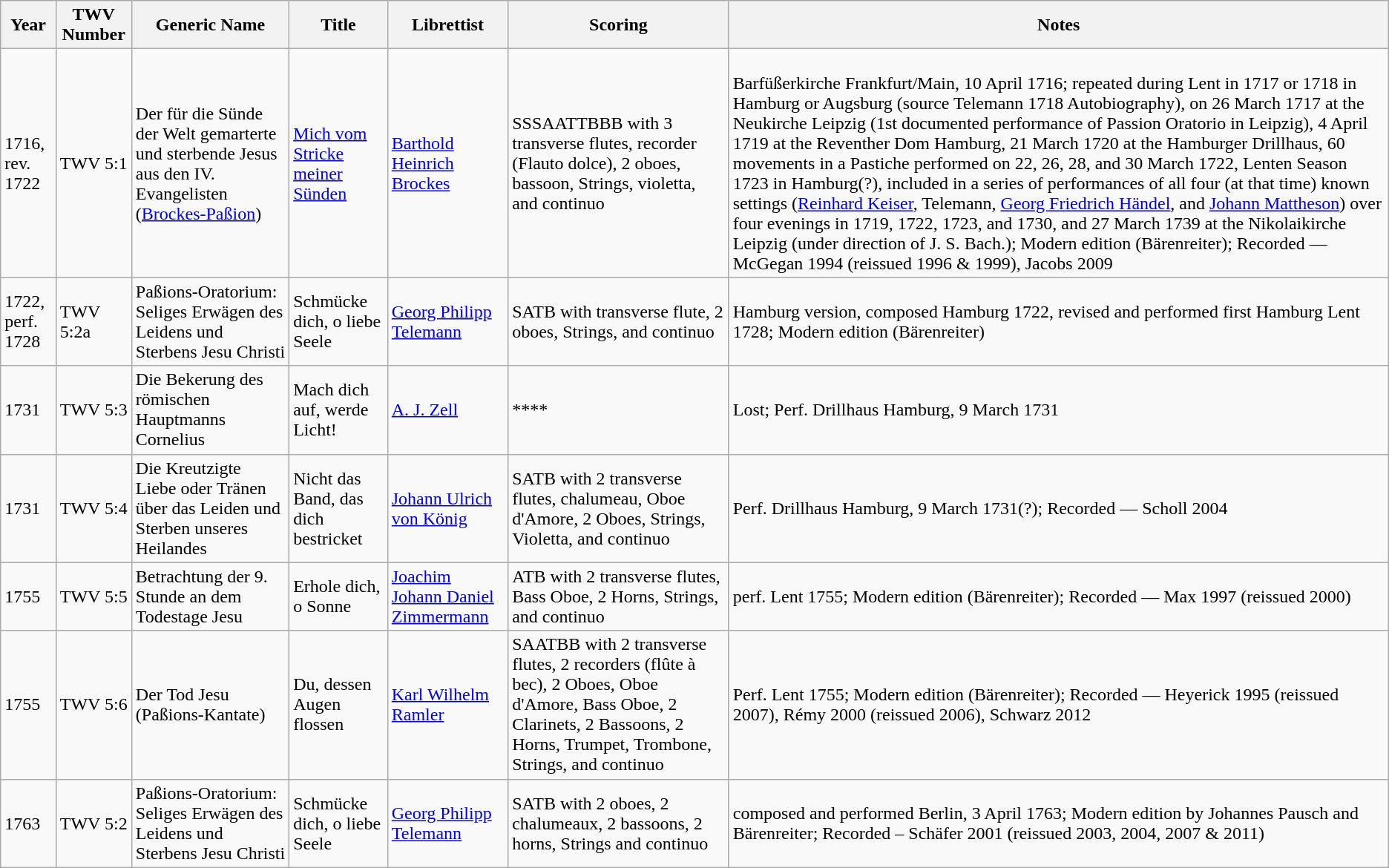<table class="wikitable">
<tr>
<th>Year</th>
<th>TWV Number</th>
<th>Generic Name</th>
<th>Title</th>
<th>Librettist</th>
<th>Scoring</th>
<th>Notes</th>
</tr>
<tr>
<td>1716, rev. 1722</td>
<td>TWV 5:1</td>
<td>Der für die Sünde der Welt gemarterte und sterbende Jesus aus den IV. Evangelisten (<a href='#'>Brockes-Paßion</a>)</td>
<td><a href='#'>Mich vom Stricke meiner Sünden</a></td>
<td><a href='#'>Barthold Heinrich Brockes</a></td>
<td>SSSAATTBBB with 3 transverse flutes, recorder (Flauto dolce), 2 oboes, bassoon, Strings, violetta, and continuo</td>
<td><br>Barfüßerkirche Frankfurt/Main, 10 April 1716; repeated during Lent in 1717 or 1718 in Hamburg or Augsburg (source Telemann 1718 Autobiography), on 26 March 1717 at the Neukirche Leipzig (1st documented performance of Passion Oratorio in Leipzig), 4 April 1719 at the Reventher Dom Hamburg, 21 March 1720 at the Hamburger Drillhaus, 60 movements in a Pastiche performed on 22, 26, 28, and 30 March 1722, Lenten Season 1723 in Hamburg(?),  included in a series of performances of all four (at that time) known settings (<a href='#'>Reinhard Keiser</a>, Telemann, <a href='#'>Georg Friedrich Händel</a>, and <a href='#'>Johann Mattheson</a>) over four evenings in 1719, 1722, 1723, and 1730, and 27 March 1739 at the Nikolaikirche Leipzig (under direction of J. S. Bach.); Modern edition (Bärenreiter); Recorded — McGegan 1994 (reissued 1996 & 1999), Jacobs 2009</td>
</tr>
<tr>
<td>1722, perf. 1728</td>
<td>TWV 5:2a</td>
<td>Paßions-Oratorium: Seliges Erwägen des Leidens und Sterbens Jesu Christi</td>
<td>Schmücke dich, o liebe Seele</td>
<td><a href='#'>Georg Philipp Telemann</a></td>
<td>SATB with transverse flute, 2 oboes, Strings, and continuo</td>
<td>Hamburg version, composed Hamburg 1722, revised and performed first Hamburg Lent 1728; Modern edition (Bärenreiter)</td>
</tr>
<tr>
<td>1731</td>
<td>TWV 5:3</td>
<td>Die Bekerung des römischen Hauptmanns Cornelius</td>
<td>Mach dich auf, werde Licht!</td>
<td><a href='#'>A. J. Zell</a></td>
<td>****</td>
<td>Lost; Perf. Drillhaus Hamburg, 9 March 1731</td>
</tr>
<tr>
<td>1731</td>
<td>TWV 5:4</td>
<td>Die Kreutzigte Liebe oder Tränen über das Leiden und Sterben unseres Heilandes</td>
<td>Nicht das Band, das dich bestricket</td>
<td><a href='#'>Johann Ulrich von König</a></td>
<td>SATB with 2 transverse flutes, chalumeau, Oboe d'Amore, 2 Oboes, Strings, Violetta, and continuo</td>
<td>Perf. Drillhaus Hamburg, 9 March 1731(?); Recorded — Scholl 2004</td>
</tr>
<tr>
<td>1755</td>
<td>TWV 5:5</td>
<td>Betrachtung der 9. Stunde an dem Todestage Jesu</td>
<td>Erhole dich, o Sonne</td>
<td><a href='#'>Joachim Johann Daniel Zimmermann</a></td>
<td>ATB with 2 transverse flutes, Bass Oboe, 2 Horns, Strings, and continuo</td>
<td>perf. Lent 1755; Modern edition (Bärenreiter); Recorded — Max 1997 (reissued 2000)</td>
</tr>
<tr>
<td>1755</td>
<td>TWV 5:6</td>
<td>Der Tod Jesu (Paßions-Kantate)</td>
<td>Du, dessen Augen flossen</td>
<td><a href='#'>Karl Wilhelm Ramler</a></td>
<td>SAATBB with 2 transverse flutes, 2 recorders (flûte à bec), 2 Oboes, Oboe d'Amore, Bass Oboe, 2 Clarinets, 2 Bassoons, 2 Horns, Trumpet, Trombone, Strings, and continuo</td>
<td>Perf. Lent 1755; Modern edition (Bärenreiter); Recorded — Heyerick 1995 (reissued 2007), Rémy 2000 (reissued 2006), Schwarz 2012</td>
</tr>
<tr>
<td>1763</td>
<td>TWV 5:2</td>
<td>Paßions-Oratorium: Seliges Erwägen des Leidens und Sterbens Jesu Christi</td>
<td>Schmücke dich, o liebe Seele</td>
<td><a href='#'>Georg Philipp Telemann</a></td>
<td>SATB with 2 oboes, 2 chalumeaux, 2 bassoons, 2 horns, Strings and continuo</td>
<td>composed and performed Berlin, 3 April 1763; Modern edition by Johannes Pausch and Bärenreiter; Recorded – Schäfer 2001 (reissued 2003, 2004, 2007 & 2011) </td>
</tr>
</table>
